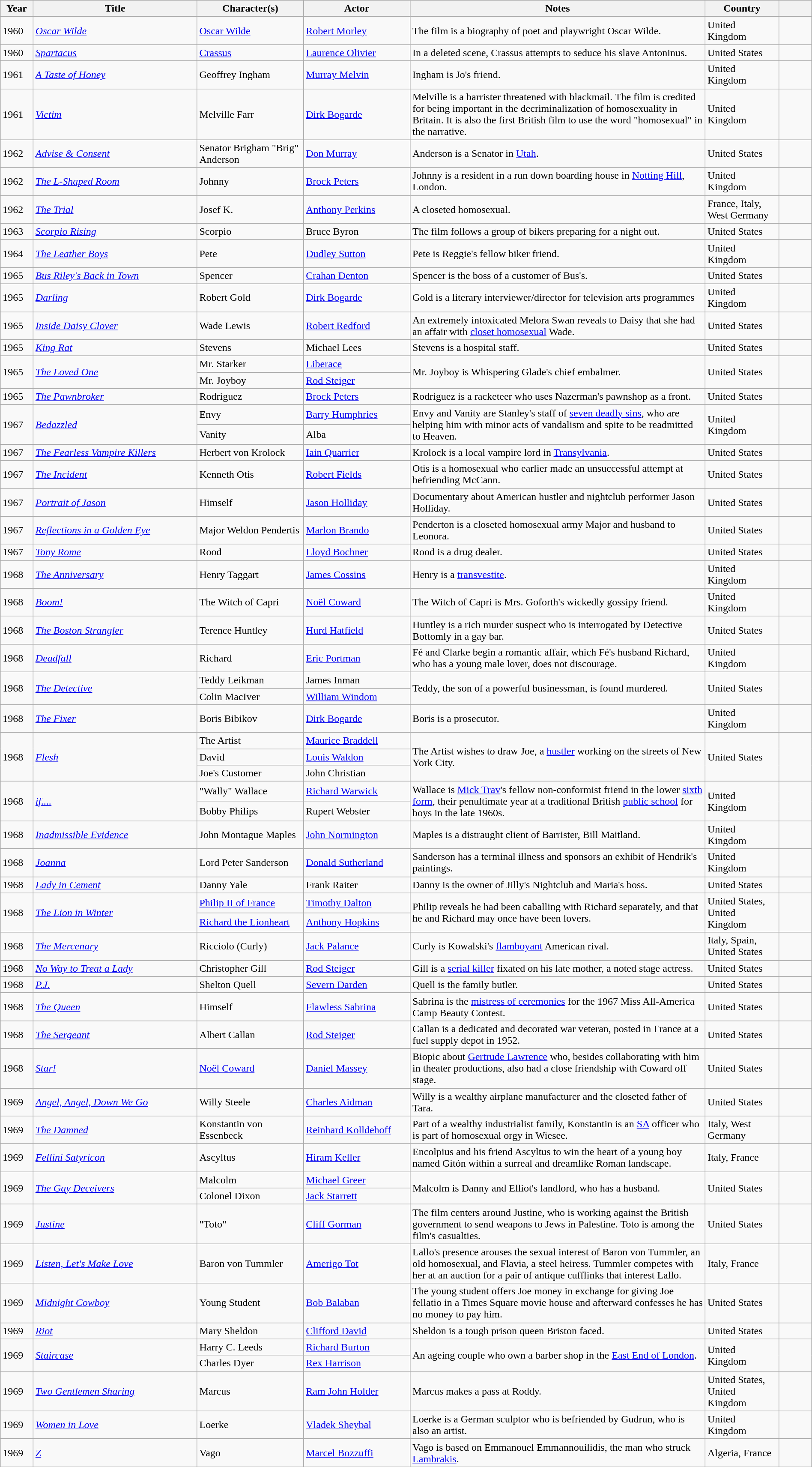<table class="wikitable sortable" style="width: 100%">
<tr>
<th style="width:4%;">Year</th>
<th style="width:20%;">Title</th>
<th style="width:13%;">Character(s)</th>
<th style="width:13%;">Actor</th>
<th style="width:36%;">Notes</th>
<th style="width:9%;">Country</th>
<th style="width:4%;" class="unsortable"></th>
</tr>
<tr>
<td>1960</td>
<td><em><a href='#'>Oscar Wilde</a></em></td>
<td><a href='#'>Oscar Wilde</a></td>
<td><a href='#'>Robert Morley</a></td>
<td>The film is a biography of poet and playwright Oscar Wilde.</td>
<td>United Kingdom</td>
<td></td>
</tr>
<tr>
<td>1960</td>
<td><em><a href='#'>Spartacus</a></em></td>
<td><a href='#'>Crassus</a></td>
<td><a href='#'>Laurence Olivier</a></td>
<td>In a deleted scene, Crassus attempts to seduce his slave Antoninus.</td>
<td>United States</td>
<td></td>
</tr>
<tr>
<td>1961</td>
<td><em><a href='#'>A Taste of Honey</a></em></td>
<td>Geoffrey Ingham</td>
<td><a href='#'>Murray Melvin</a></td>
<td>Ingham is Jo's friend.</td>
<td>United Kingdom</td>
<td></td>
</tr>
<tr>
<td>1961</td>
<td><em><a href='#'>Victim</a></em></td>
<td>Melville Farr</td>
<td><a href='#'>Dirk Bogarde</a></td>
<td>Melville is a barrister threatened with blackmail.  The film is credited for being important in the decriminalization of homosexuality in Britain. It is also the first British film to use the word "homosexual" in the narrative.</td>
<td>United Kingdom</td>
<td></td>
</tr>
<tr>
<td>1962</td>
<td><em><a href='#'>Advise & Consent</a></em></td>
<td>Senator Brigham "Brig" Anderson</td>
<td><a href='#'>Don Murray</a></td>
<td>Anderson is a Senator in <a href='#'>Utah</a>.</td>
<td>United States</td>
<td></td>
</tr>
<tr>
<td>1962</td>
<td><em><a href='#'>The L-Shaped Room</a></em></td>
<td>Johnny</td>
<td><a href='#'>Brock Peters</a></td>
<td>Johnny is a resident in a run down boarding house in <a href='#'>Notting Hill</a>, London.</td>
<td>United Kingdom</td>
<td></td>
</tr>
<tr>
<td>1962</td>
<td><em><a href='#'>The Trial</a></em></td>
<td>Josef K.</td>
<td><a href='#'>Anthony Perkins</a></td>
<td>A closeted homosexual.</td>
<td>France, Italy, West Germany</td>
<td></td>
</tr>
<tr>
<td>1963</td>
<td><em><a href='#'>Scorpio Rising</a></em></td>
<td>Scorpio</td>
<td>Bruce Byron</td>
<td>The film follows a group of bikers preparing for a night out.</td>
<td>United States</td>
<td></td>
</tr>
<tr>
<td>1964</td>
<td><em><a href='#'>The Leather Boys</a></em></td>
<td>Pete</td>
<td><a href='#'>Dudley Sutton</a></td>
<td>Pete is Reggie's fellow biker friend.</td>
<td>United Kingdom</td>
<td></td>
</tr>
<tr>
<td>1965</td>
<td><em><a href='#'>Bus Riley's Back in Town</a></em></td>
<td>Spencer</td>
<td><a href='#'>Crahan Denton</a></td>
<td>Spencer is the boss of a customer of Bus's.</td>
<td>United States</td>
<td></td>
</tr>
<tr>
<td>1965</td>
<td><em><a href='#'>Darling</a></em></td>
<td>Robert Gold</td>
<td><a href='#'>Dirk Bogarde</a></td>
<td>Gold is a literary interviewer/director for television arts programmes</td>
<td>United Kingdom</td>
<td></td>
</tr>
<tr>
<td>1965</td>
<td><em><a href='#'>Inside Daisy Clover</a></em></td>
<td>Wade Lewis</td>
<td><a href='#'>Robert Redford</a></td>
<td>An extremely intoxicated Melora Swan reveals to Daisy that she had an affair with <a href='#'>closet homosexual</a> Wade.</td>
<td>United States</td>
<td></td>
</tr>
<tr>
<td>1965</td>
<td><em><a href='#'>King Rat</a></em></td>
<td>Stevens</td>
<td>Michael Lees</td>
<td>Stevens is a hospital staff.</td>
<td>United States</td>
<td></td>
</tr>
<tr>
<td rowspan="2">1965</td>
<td rowspan="2"><em><a href='#'>The Loved One</a></em></td>
<td>Mr. Starker</td>
<td><a href='#'>Liberace</a></td>
<td rowspan="2">Mr. Joyboy is Whispering Glade's chief embalmer.</td>
<td rowspan="2">United States</td>
<td rowspan="2"></td>
</tr>
<tr>
<td>Mr. Joyboy</td>
<td><a href='#'>Rod Steiger</a></td>
</tr>
<tr>
<td>1965</td>
<td><em><a href='#'>The Pawnbroker</a></em></td>
<td>Rodriguez</td>
<td><a href='#'>Brock Peters</a></td>
<td>Rodriguez is a racketeer who uses Nazerman's pawnshop as a front.</td>
<td>United States</td>
<td></td>
</tr>
<tr>
<td rowspan="2">1967</td>
<td rowspan="2"><em><a href='#'>Bedazzled</a></em></td>
<td>Envy</td>
<td><a href='#'>Barry Humphries</a></td>
<td rowspan="2">Envy and Vanity are Stanley's staff of <a href='#'>seven deadly sins</a>, who are helping him with minor acts of vandalism and spite to be readmitted to Heaven.</td>
<td rowspan="2">United Kingdom</td>
<td rowspan="2"></td>
</tr>
<tr>
<td>Vanity</td>
<td>Alba</td>
</tr>
<tr>
<td>1967</td>
<td><em><a href='#'>The Fearless Vampire Killers</a></em></td>
<td>Herbert von Krolock</td>
<td><a href='#'>Iain Quarrier</a></td>
<td>Krolock is a local vampire lord in <a href='#'>Transylvania</a>.</td>
<td>United States</td>
<td></td>
</tr>
<tr>
<td>1967</td>
<td><em><a href='#'>The Incident</a></em></td>
<td>Kenneth Otis</td>
<td><a href='#'>Robert Fields</a></td>
<td>Otis is a homosexual who earlier made an unsuccessful attempt at befriending McCann.</td>
<td>United States</td>
<td></td>
</tr>
<tr>
<td>1967</td>
<td><em><a href='#'>Portrait of Jason</a></em></td>
<td>Himself</td>
<td><a href='#'>Jason Holliday</a></td>
<td>Documentary about American hustler and nightclub performer Jason Holliday.</td>
<td>United States</td>
<td></td>
</tr>
<tr>
<td>1967</td>
<td><em><a href='#'>Reflections in a Golden Eye</a></em></td>
<td>Major Weldon Pendertis</td>
<td><a href='#'>Marlon Brando</a></td>
<td>Penderton is a closeted homosexual army Major and husband to Leonora.</td>
<td>United States</td>
<td></td>
</tr>
<tr>
<td>1967</td>
<td><em><a href='#'>Tony Rome</a></em></td>
<td>Rood</td>
<td><a href='#'>Lloyd Bochner</a></td>
<td>Rood is a drug dealer.</td>
<td>United States</td>
<td></td>
</tr>
<tr>
<td>1968</td>
<td><em><a href='#'>The Anniversary</a></em></td>
<td>Henry Taggart</td>
<td><a href='#'>James Cossins</a></td>
<td>Henry is a <a href='#'>transvestite</a>.</td>
<td>United Kingdom</td>
<td></td>
</tr>
<tr>
<td>1968</td>
<td><em><a href='#'>Boom!</a></em></td>
<td>The Witch of Capri</td>
<td><a href='#'>Noël Coward</a></td>
<td>The Witch of Capri is Mrs. Goforth's wickedly gossipy friend.</td>
<td>United Kingdom</td>
<td></td>
</tr>
<tr>
<td>1968</td>
<td><em><a href='#'>The Boston Strangler</a></em></td>
<td>Terence Huntley</td>
<td><a href='#'>Hurd Hatfield</a></td>
<td>Huntley is a rich murder suspect who is interrogated by Detective Bottomly in a gay bar.</td>
<td>United States</td>
<td></td>
</tr>
<tr>
<td>1968</td>
<td><em><a href='#'>Deadfall</a></em></td>
<td>Richard</td>
<td><a href='#'>Eric Portman</a></td>
<td>Fé and Clarke begin a romantic affair, which Fé's husband Richard, who has a young male lover, does not discourage.</td>
<td>United Kingdom</td>
<td></td>
</tr>
<tr>
<td rowspan="2">1968</td>
<td rowspan="2"><em><a href='#'>The Detective</a></em></td>
<td>Teddy Leikman</td>
<td>James Inman</td>
<td rowspan="2">Teddy, the son of a powerful businessman, is found murdered.</td>
<td rowspan="2">United States</td>
<td rowspan="2"></td>
</tr>
<tr>
<td>Colin MacIver</td>
<td><a href='#'>William Windom</a></td>
</tr>
<tr>
<td>1968</td>
<td><em><a href='#'>The Fixer</a></em></td>
<td>Boris Bibikov</td>
<td><a href='#'>Dirk Bogarde</a></td>
<td>Boris is a prosecutor.</td>
<td>United Kingdom</td>
<td></td>
</tr>
<tr>
<td rowspan="3">1968</td>
<td rowspan="3"><em><a href='#'>Flesh</a></em></td>
<td>The Artist</td>
<td><a href='#'>Maurice Braddell</a></td>
<td rowspan="3">The Artist wishes to draw Joe, a <a href='#'>hustler</a> working on the streets of New York City.</td>
<td rowspan="3">United States</td>
<td rowspan="3"></td>
</tr>
<tr>
<td>David</td>
<td><a href='#'>Louis Waldon</a></td>
</tr>
<tr>
<td>Joe's Customer</td>
<td>John Christian</td>
</tr>
<tr>
<td rowspan="2">1968</td>
<td rowspan="2"><em><a href='#'>if....</a></em></td>
<td>"Wally" Wallace</td>
<td><a href='#'>Richard Warwick</a></td>
<td rowspan="2">Wallace is <a href='#'>Mick Trav</a>'s fellow non-conformist friend in the lower <a href='#'>sixth form</a>, their penultimate year at a traditional British <a href='#'>public school</a> for boys in the late 1960s.</td>
<td rowspan="2">United Kingdom</td>
<td rowspan="2"></td>
</tr>
<tr>
<td>Bobby Philips</td>
<td>Rupert Webster</td>
</tr>
<tr>
<td>1968</td>
<td><em><a href='#'>Inadmissible Evidence</a></em></td>
<td>John Montague Maples</td>
<td><a href='#'>John Normington</a></td>
<td>Maples is a distraught client of Barrister, Bill Maitland.</td>
<td>United Kingdom</td>
<td></td>
</tr>
<tr>
<td>1968</td>
<td><em><a href='#'>Joanna</a></em></td>
<td>Lord Peter Sanderson</td>
<td><a href='#'>Donald Sutherland</a></td>
<td>Sanderson has a terminal illness and sponsors an exhibit of Hendrik's paintings.</td>
<td>United Kingdom</td>
<td></td>
</tr>
<tr>
<td>1968</td>
<td><em><a href='#'>Lady in Cement</a></em></td>
<td>Danny Yale</td>
<td>Frank Raiter</td>
<td>Danny is the owner of Jilly's Nightclub and Maria's boss.</td>
<td>United States</td>
<td></td>
</tr>
<tr>
<td rowspan="2">1968</td>
<td rowspan="2"><em><a href='#'>The Lion in Winter</a></em></td>
<td><a href='#'>Philip II of France</a></td>
<td><a href='#'>Timothy Dalton</a></td>
<td rowspan="2">Philip reveals he had been caballing with Richard separately, and that he and Richard may once have been lovers.</td>
<td rowspan="2">United States, United Kingdom</td>
<td rowspan="2"></td>
</tr>
<tr>
<td><a href='#'>Richard the Lionheart</a></td>
<td><a href='#'>Anthony Hopkins</a></td>
</tr>
<tr>
<td>1968</td>
<td><em><a href='#'>The Mercenary</a></em></td>
<td>Ricciolo (Curly)</td>
<td><a href='#'>Jack Palance</a></td>
<td>Curly is Kowalski's <a href='#'>flamboyant</a> American rival.</td>
<td>Italy, Spain, United States</td>
<td></td>
</tr>
<tr>
<td>1968</td>
<td><em><a href='#'>No Way to Treat a Lady</a></em></td>
<td>Christopher Gill</td>
<td><a href='#'>Rod Steiger</a></td>
<td>Gill is a <a href='#'>serial killer</a> fixated on his late mother, a noted stage actress.</td>
<td>United States</td>
<td></td>
</tr>
<tr>
<td>1968</td>
<td><em><a href='#'>P.J.</a></em></td>
<td>Shelton Quell</td>
<td><a href='#'>Severn Darden</a></td>
<td>Quell is the family butler.</td>
<td>United States</td>
<td></td>
</tr>
<tr>
<td>1968</td>
<td><em><a href='#'>The Queen</a></em></td>
<td>Himself</td>
<td><a href='#'>Flawless Sabrina</a></td>
<td>Sabrina is the <a href='#'>mistress of ceremonies</a> for the 1967 Miss All-America Camp Beauty Contest.</td>
<td>United States</td>
<td></td>
</tr>
<tr>
<td>1968</td>
<td><em><a href='#'>The Sergeant</a></em></td>
<td>Albert Callan</td>
<td><a href='#'>Rod Steiger</a></td>
<td>Callan is a dedicated and decorated war veteran, posted in France at a fuel supply depot in 1952.</td>
<td>United States</td>
<td></td>
</tr>
<tr>
<td>1968</td>
<td><em><a href='#'>Star!</a></em></td>
<td><a href='#'>Noël Coward</a></td>
<td><a href='#'>Daniel Massey</a></td>
<td>Biopic about <a href='#'>Gertrude Lawrence</a> who, besides collaborating with him in theater productions, also had a close friendship with Coward off stage.</td>
<td>United States</td>
<td></td>
</tr>
<tr>
<td>1969</td>
<td><em><a href='#'>Angel, Angel, Down We Go</a></em></td>
<td>Willy Steele</td>
<td><a href='#'>Charles Aidman</a></td>
<td>Willy is a wealthy airplane manufacturer and the closeted father of Tara.</td>
<td>United States</td>
<td></td>
</tr>
<tr>
<td>1969</td>
<td><em><a href='#'>The Damned</a></em></td>
<td>Konstantin von Essenbeck</td>
<td><a href='#'>Reinhard Kolldehoff</a></td>
<td>Part of a wealthy industrialist family, Konstantin is an <a href='#'>SA</a> officer who is part of homosexual orgy in Wiesee.</td>
<td>Italy, West Germany</td>
<td></td>
</tr>
<tr>
<td>1969</td>
<td><em><a href='#'>Fellini Satyricon</a></em></td>
<td>Ascyltus</td>
<td><a href='#'>Hiram Keller</a></td>
<td>Encolpius and his friend Ascyltus to win the heart of a young boy named Gitón within a surreal and dreamlike Roman landscape.</td>
<td>Italy, France</td>
<td></td>
</tr>
<tr>
<td rowspan="2">1969</td>
<td rowspan="2"><em><a href='#'>The Gay Deceivers</a></em></td>
<td>Malcolm</td>
<td><a href='#'>Michael Greer</a></td>
<td rowspan="2">Malcolm is Danny and Elliot's landlord, who has a husband.</td>
<td rowspan="2">United States</td>
<td rowspan="2"></td>
</tr>
<tr>
<td>Colonel Dixon</td>
<td><a href='#'>Jack Starrett</a></td>
</tr>
<tr>
<td>1969</td>
<td><em><a href='#'>Justine</a></em></td>
<td>"Toto"</td>
<td><a href='#'>Cliff Gorman</a></td>
<td>The film centers around Justine, who is working against the British government to send weapons to Jews in Palestine. Toto is among the film's casualties.</td>
<td>United States</td>
<td></td>
</tr>
<tr>
<td>1969</td>
<td><em><a href='#'>Listen, Let's Make Love</a></em></td>
<td>Baron von Tummler</td>
<td><a href='#'>Amerigo Tot</a></td>
<td>Lallo's presence arouses the sexual interest of Baron von Tummler, an old homosexual, and Flavia, a steel heiress. Tummler competes with her at an auction for a pair of antique cufflinks that interest Lallo.</td>
<td>Italy, France</td>
<td></td>
</tr>
<tr>
<td>1969</td>
<td><em><a href='#'>Midnight Cowboy</a></em></td>
<td>Young Student</td>
<td><a href='#'>Bob Balaban</a></td>
<td>The young student offers Joe money in exchange for giving Joe fellatio in a Times Square movie house and afterward confesses he has no money to pay him.</td>
<td>United States</td>
<td></td>
</tr>
<tr>
<td>1969</td>
<td><em><a href='#'>Riot</a></em></td>
<td>Mary Sheldon</td>
<td><a href='#'>Clifford David</a></td>
<td>Sheldon is a tough prison queen Briston faced.</td>
<td>United States</td>
<td></td>
</tr>
<tr>
<td rowspan="2">1969</td>
<td rowspan="2"><em><a href='#'>Staircase</a></em></td>
<td>Harry C. Leeds</td>
<td><a href='#'>Richard Burton</a></td>
<td rowspan="2">An ageing couple who own a barber shop in the <a href='#'>East End of London</a>.</td>
<td rowspan="2">United Kingdom</td>
<td rowspan="2"></td>
</tr>
<tr>
<td>Charles Dyer</td>
<td><a href='#'>Rex Harrison</a></td>
</tr>
<tr>
<td>1969</td>
<td><em><a href='#'>Two Gentlemen Sharing</a></em></td>
<td>Marcus</td>
<td><a href='#'>Ram John Holder</a></td>
<td>Marcus makes a pass at Roddy.</td>
<td>United States, United Kingdom</td>
<td></td>
</tr>
<tr>
<td>1969</td>
<td><em><a href='#'>Women in Love</a></em></td>
<td>Loerke</td>
<td><a href='#'>Vladek Sheybal</a></td>
<td>Loerke is a German sculptor who is befriended by Gudrun, who is also an artist.</td>
<td>United Kingdom</td>
<td></td>
</tr>
<tr>
<td>1969</td>
<td><em><a href='#'>Z</a></em></td>
<td>Vago</td>
<td><a href='#'>Marcel Bozzuffi</a></td>
<td>Vago is based on Emmanouel Emmannouilidis, the man who struck <a href='#'>Lambrakis</a>.</td>
<td>Algeria, France</td>
<td></td>
</tr>
<tr>
</tr>
</table>
